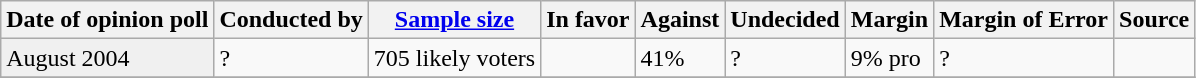<table class="wikitable">
<tr>
<th>Date of opinion poll</th>
<th>Conducted by</th>
<th><a href='#'>Sample size</a></th>
<th>In favor</th>
<th>Against</th>
<th>Undecided</th>
<th>Margin</th>
<th>Margin of Error</th>
<th>Source</th>
</tr>
<tr>
<td style="background:#f0f0f0;">August 2004</td>
<td>?</td>
<td>705 likely voters</td>
<td></td>
<td>41%</td>
<td>?</td>
<td>9% pro</td>
<td>?</td>
<td></td>
</tr>
<tr>
</tr>
</table>
